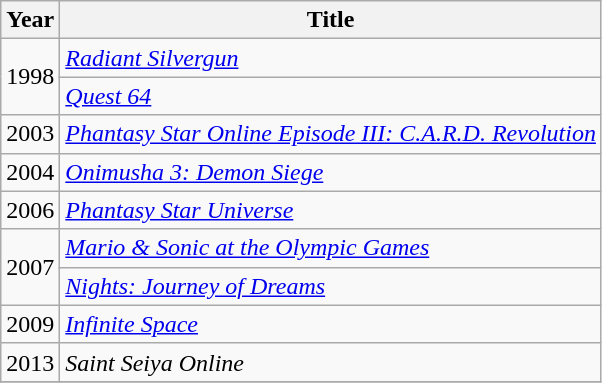<table class="wikitable">
<tr>
<th>Year</th>
<th>Title</th>
</tr>
<tr>
<td rowspan="2">1998</td>
<td><em><a href='#'>Radiant Silvergun</a></em></td>
</tr>
<tr>
<td><em><a href='#'>Quest 64</a></em></td>
</tr>
<tr>
<td>2003</td>
<td><em><a href='#'>Phantasy Star Online Episode III: C.A.R.D. Revolution</a></em></td>
</tr>
<tr>
<td>2004</td>
<td><em><a href='#'>Onimusha 3: Demon Siege</a></em></td>
</tr>
<tr>
<td>2006</td>
<td><em><a href='#'>Phantasy Star Universe</a></em></td>
</tr>
<tr>
<td rowspan="2">2007</td>
<td><em><a href='#'>Mario & Sonic at the Olympic Games</a></em></td>
</tr>
<tr>
<td><em><a href='#'>Nights: Journey of Dreams</a></em></td>
</tr>
<tr>
<td>2009</td>
<td><em><a href='#'>Infinite Space</a></em></td>
</tr>
<tr>
<td>2013</td>
<td><em>Saint Seiya Online</em></td>
</tr>
<tr>
</tr>
</table>
